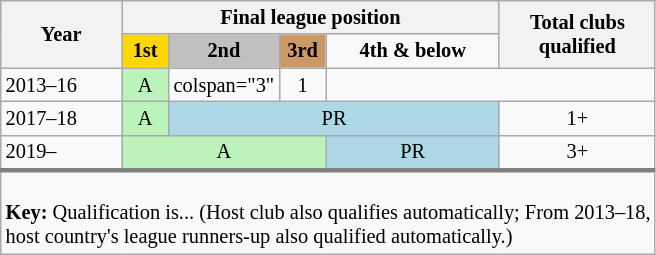<table class="wikitable mw-collapsible mw-collapsed" style=text-align:center;font-size:85%>
<tr>
<th rowspan="2">Year</th>
<th colspan="4">Final league position</th>
<th rowspan="2">Total clubs<br>qualified</th>
</tr>
<tr>
<td bgcolor=gold width=25><strong>1st</strong></td>
<td bgcolor=silver width=25><strong>2nd</strong></td>
<td bgcolor=#c96 width=25><strong>3rd</strong></td>
<td><strong>4th & below</strong></td>
</tr>
<tr>
<td align=left>2013–16</td>
<td bgcolor=#bbf3bb>A</td>
<td>colspan="3" </td>
<td>1</td>
</tr>
<tr>
<td align=left>2017–18</td>
<td bgcolor=#bbf3bb>A</td>
<td colspan="3" bgcolor=lightblue>PR</td>
<td>1+</td>
</tr>
<tr>
<td align=left>2019–</td>
<td bgcolor=#bbf3bb colspan=3>A</td>
<td bgcolor=lightblue>PR</td>
<td>3+</td>
</tr>
<tr style="border-top: 3px solid grey">
<td colspan=6 align=left><br><strong>Key:</strong>
Qualification is... 
 


(Host club also qualifies automatically; From 2013–18,<br>host country's league runners-up also qualified automatically.)</td>
</tr>
</table>
